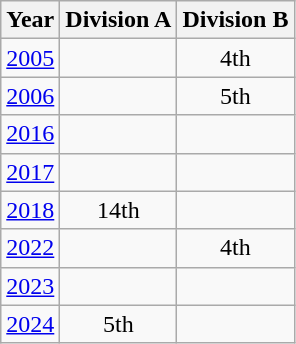<table class="wikitable" style="text-align:center">
<tr>
<th>Year</th>
<th>Division A</th>
<th>Division B</th>
</tr>
<tr>
<td><a href='#'>2005</a></td>
<td></td>
<td>4th</td>
</tr>
<tr>
<td><a href='#'>2006</a></td>
<td></td>
<td>5th</td>
</tr>
<tr>
<td><a href='#'>2016</a></td>
<td></td>
<td></td>
</tr>
<tr>
<td><a href='#'>2017</a></td>
<td></td>
<td></td>
</tr>
<tr>
<td><a href='#'>2018</a></td>
<td>14th</td>
<td></td>
</tr>
<tr>
<td><a href='#'>2022</a></td>
<td></td>
<td>4th</td>
</tr>
<tr>
<td><a href='#'>2023</a></td>
<td></td>
<td></td>
</tr>
<tr>
<td><a href='#'>2024</a></td>
<td>5th</td>
<td></td>
</tr>
</table>
